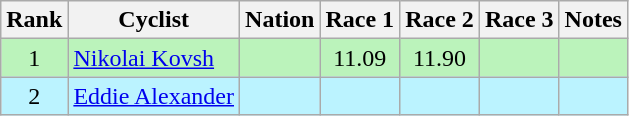<table class="wikitable sortable" style="text-align:center">
<tr>
<th>Rank</th>
<th>Cyclist</th>
<th>Nation</th>
<th>Race 1</th>
<th>Race 2</th>
<th>Race 3</th>
<th>Notes</th>
</tr>
<tr bgcolor=bbf3bb>
<td>1</td>
<td align=left><a href='#'>Nikolai Kovsh</a></td>
<td align=left></td>
<td>11.09</td>
<td>11.90</td>
<td></td>
<td></td>
</tr>
<tr bgcolor=bbf3ff>
<td>2</td>
<td align=left><a href='#'>Eddie Alexander</a></td>
<td align=left></td>
<td></td>
<td></td>
<td></td>
<td></td>
</tr>
</table>
